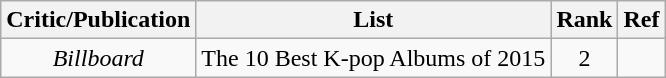<table class="wikitable">
<tr>
<th>Critic/Publication</th>
<th>List</th>
<th>Rank</th>
<th>Ref</th>
</tr>
<tr>
<td align="center"><em>Billboard</em></td>
<td align="center">The 10 Best K-pop Albums of 2015</td>
<td align="center">2</td>
<td align="center"></td>
</tr>
</table>
